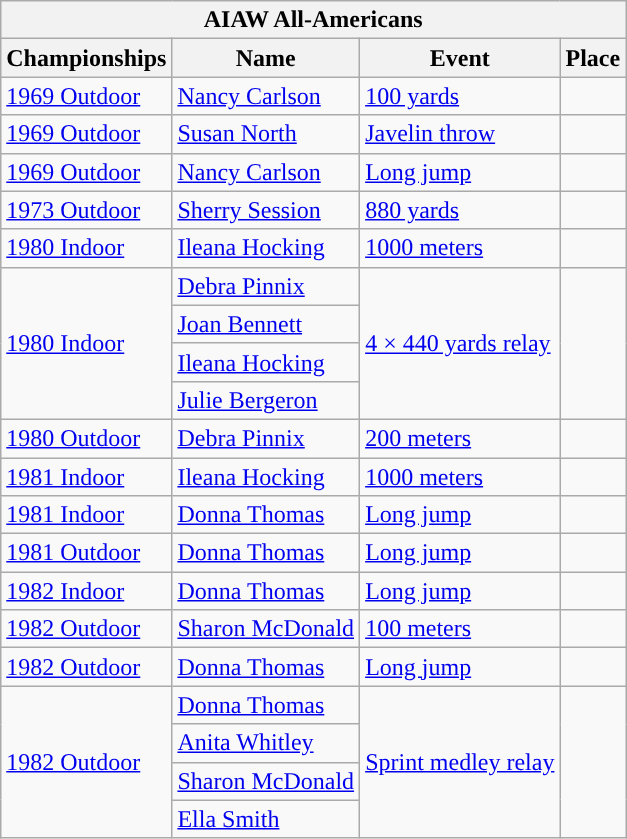<table class="wikitable sortable">
<tr>
<th colspan="5">AIAW All-Americans</th>
</tr>
<tr>
<th scope="col">Championships</th>
<th scope="col">Name</th>
<th scope="col">Event</th>
<th scope="col">Place</th>
</tr>
<tr>
<td><a href='#'>1969 Outdoor</a></td>
<td><a href='#'>Nancy Carlson</a></td>
<td><a href='#'>100 yards</a></td>
<td></td>
</tr>
<tr>
<td><a href='#'>1969 Outdoor</a></td>
<td><a href='#'>Susan North</a></td>
<td><a href='#'>Javelin throw</a></td>
<td></td>
</tr>
<tr>
<td><a href='#'>1969 Outdoor</a></td>
<td><a href='#'>Nancy Carlson</a></td>
<td><a href='#'>Long jump</a></td>
<td></td>
</tr>
<tr>
<td><a href='#'>1973 Outdoor</a></td>
<td><a href='#'>Sherry Session</a></td>
<td><a href='#'>880 yards</a></td>
<td></td>
</tr>
<tr>
<td><a href='#'>1980 Indoor</a></td>
<td><a href='#'>Ileana Hocking</a></td>
<td><a href='#'>1000 meters</a></td>
<td></td>
</tr>
<tr>
<td rowspan=4><a href='#'>1980 Indoor</a></td>
<td><a href='#'>Debra Pinnix</a></td>
<td rowspan=4><a href='#'>4 × 440 yards relay</a></td>
<td rowspan=4></td>
</tr>
<tr>
<td><a href='#'>Joan Bennett</a></td>
</tr>
<tr>
<td><a href='#'>Ileana Hocking</a></td>
</tr>
<tr>
<td><a href='#'>Julie Bergeron</a></td>
</tr>
<tr>
<td><a href='#'>1980 Outdoor</a></td>
<td><a href='#'>Debra Pinnix</a></td>
<td><a href='#'>200 meters</a></td>
<td></td>
</tr>
<tr>
<td><a href='#'>1981 Indoor</a></td>
<td><a href='#'>Ileana Hocking</a></td>
<td><a href='#'>1000 meters</a></td>
<td></td>
</tr>
<tr>
<td><a href='#'>1981 Indoor</a></td>
<td><a href='#'>Donna Thomas</a></td>
<td><a href='#'>Long jump</a></td>
<td></td>
</tr>
<tr>
<td><a href='#'>1981 Outdoor</a></td>
<td><a href='#'>Donna Thomas</a></td>
<td><a href='#'>Long jump</a></td>
<td></td>
</tr>
<tr>
<td><a href='#'>1982 Indoor</a></td>
<td><a href='#'>Donna Thomas</a></td>
<td><a href='#'>Long jump</a></td>
<td></td>
</tr>
<tr>
<td><a href='#'>1982 Outdoor</a></td>
<td><a href='#'>Sharon McDonald</a></td>
<td><a href='#'>100 meters</a></td>
<td></td>
</tr>
<tr>
<td><a href='#'>1982 Outdoor</a></td>
<td><a href='#'>Donna Thomas</a></td>
<td><a href='#'>Long jump</a></td>
<td></td>
</tr>
<tr>
<td rowspan=4><a href='#'>1982 Outdoor</a></td>
<td><a href='#'>Donna Thomas</a></td>
<td rowspan=4><a href='#'>Sprint medley relay</a></td>
<td rowspan=4></td>
</tr>
<tr>
<td><a href='#'>Anita Whitley</a></td>
</tr>
<tr>
<td><a href='#'>Sharon McDonald</a></td>
</tr>
<tr>
<td><a href='#'>Ella Smith</a></td>
</tr>
</table>
